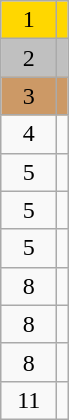<table class="wikitable" style="text-align:center">
<tr bgcolor=gold>
<td width="30">1</td>
<td align=left></td>
</tr>
<tr bgcolor=silver>
<td>2</td>
<td align=left></td>
</tr>
<tr bgcolor=cc9966>
<td>3</td>
<td align=left></td>
</tr>
<tr>
<td>4</td>
<td align=left></td>
</tr>
<tr>
<td>5</td>
<td align=left></td>
</tr>
<tr>
<td>5</td>
<td align=left></td>
</tr>
<tr>
<td>5</td>
<td align=left></td>
</tr>
<tr>
<td>8</td>
<td align=left></td>
</tr>
<tr>
<td>8</td>
<td align=left></td>
</tr>
<tr>
<td>8</td>
<td align=left></td>
</tr>
<tr>
<td>11</td>
<td align=left></td>
</tr>
</table>
